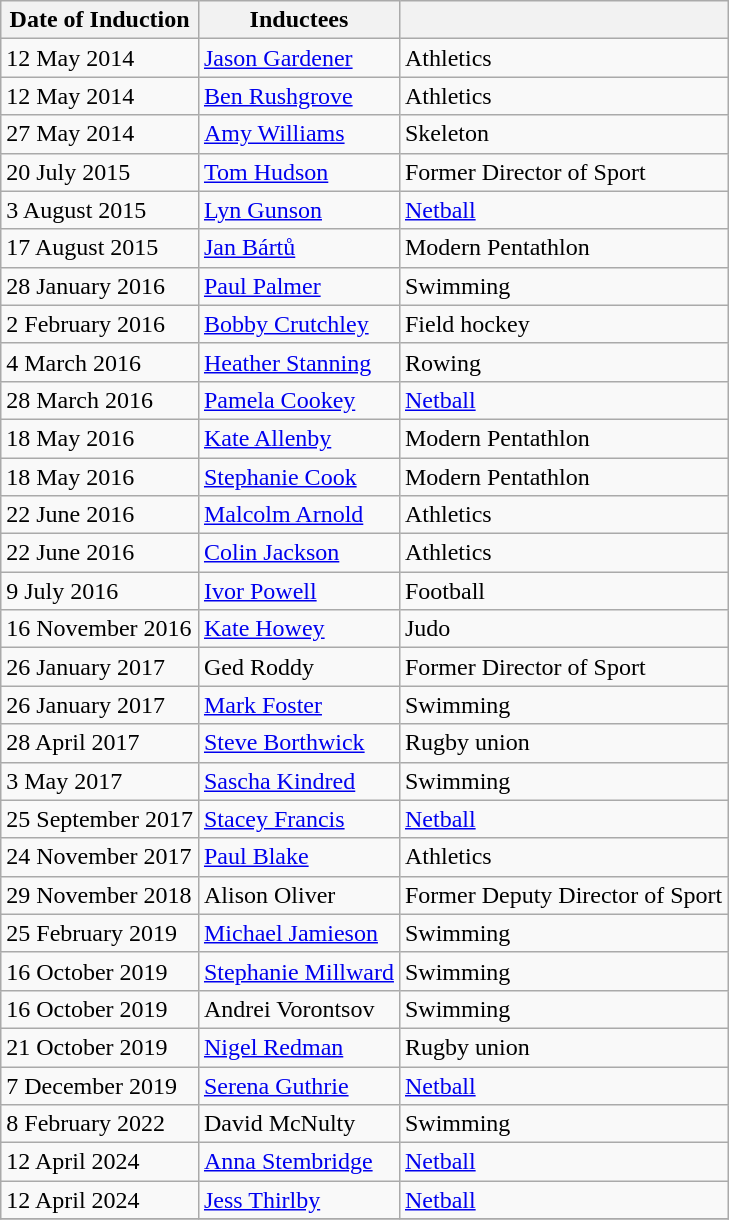<table class="wikitable collapsible">
<tr>
<th>Date of Induction</th>
<th>Inductees</th>
<th></th>
</tr>
<tr>
<td>12 May 2014</td>
<td><a href='#'>Jason Gardener</a></td>
<td>Athletics</td>
</tr>
<tr>
<td>12 May 2014</td>
<td><a href='#'>Ben Rushgrove</a></td>
<td>Athletics</td>
</tr>
<tr>
<td>27 May 2014</td>
<td><a href='#'>Amy Williams</a></td>
<td>Skeleton</td>
</tr>
<tr>
<td>20 July 2015</td>
<td><a href='#'>Tom Hudson</a></td>
<td>Former Director of Sport</td>
</tr>
<tr>
<td>3 August 2015</td>
<td><a href='#'>Lyn Gunson</a></td>
<td><a href='#'>Netball</a></td>
</tr>
<tr>
<td>17 August 2015</td>
<td><a href='#'>Jan Bártů</a></td>
<td>Modern Pentathlon</td>
</tr>
<tr>
<td>28 January 2016</td>
<td><a href='#'>Paul Palmer</a></td>
<td>Swimming</td>
</tr>
<tr>
<td>2 February 2016</td>
<td><a href='#'>Bobby Crutchley</a></td>
<td>Field hockey</td>
</tr>
<tr>
<td>4 March 2016</td>
<td><a href='#'>Heather Stanning</a></td>
<td>Rowing</td>
</tr>
<tr>
<td>28 March 2016</td>
<td><a href='#'>Pamela Cookey</a></td>
<td><a href='#'>Netball</a></td>
</tr>
<tr>
<td>18 May 2016</td>
<td><a href='#'>Kate Allenby</a></td>
<td>Modern Pentathlon</td>
</tr>
<tr>
<td>18 May 2016</td>
<td><a href='#'>Stephanie Cook</a></td>
<td>Modern Pentathlon</td>
</tr>
<tr>
<td>22 June 2016</td>
<td><a href='#'>Malcolm Arnold</a></td>
<td>Athletics</td>
</tr>
<tr>
<td>22 June 2016</td>
<td><a href='#'>Colin Jackson</a></td>
<td>Athletics</td>
</tr>
<tr>
<td>9 July 2016</td>
<td><a href='#'>Ivor Powell</a></td>
<td>Football</td>
</tr>
<tr>
<td>16 November 2016</td>
<td><a href='#'>Kate Howey</a></td>
<td>Judo</td>
</tr>
<tr>
<td>26 January 2017</td>
<td>Ged Roddy</td>
<td>Former Director of Sport</td>
</tr>
<tr>
<td>26 January 2017</td>
<td><a href='#'>Mark Foster</a></td>
<td>Swimming</td>
</tr>
<tr>
<td>28 April 2017</td>
<td><a href='#'>Steve Borthwick</a></td>
<td>Rugby union</td>
</tr>
<tr>
<td>3 May 2017</td>
<td><a href='#'>Sascha Kindred</a></td>
<td>Swimming</td>
</tr>
<tr>
<td>25 September 2017</td>
<td><a href='#'>Stacey Francis</a></td>
<td><a href='#'>Netball</a></td>
</tr>
<tr>
<td>24 November 2017</td>
<td><a href='#'>Paul Blake</a></td>
<td>Athletics</td>
</tr>
<tr>
<td>29 November 2018</td>
<td>Alison Oliver</td>
<td>Former Deputy Director of Sport</td>
</tr>
<tr>
<td>25 February 2019</td>
<td><a href='#'>Michael Jamieson</a></td>
<td>Swimming</td>
</tr>
<tr>
<td>16 October 2019</td>
<td><a href='#'>Stephanie Millward</a></td>
<td>Swimming</td>
</tr>
<tr>
<td>16 October 2019</td>
<td>Andrei Vorontsov</td>
<td>Swimming</td>
</tr>
<tr>
<td>21 October 2019</td>
<td><a href='#'>Nigel Redman</a></td>
<td>Rugby union</td>
</tr>
<tr>
<td>7 December 2019</td>
<td><a href='#'>Serena Guthrie</a></td>
<td><a href='#'>Netball</a></td>
</tr>
<tr>
<td>8 February 2022</td>
<td>David McNulty</td>
<td>Swimming</td>
</tr>
<tr>
<td>12 April 2024</td>
<td><a href='#'>Anna Stembridge</a></td>
<td><a href='#'>Netball</a></td>
</tr>
<tr>
<td>12 April 2024</td>
<td><a href='#'>Jess Thirlby</a></td>
<td><a href='#'>Netball</a></td>
</tr>
<tr>
</tr>
</table>
